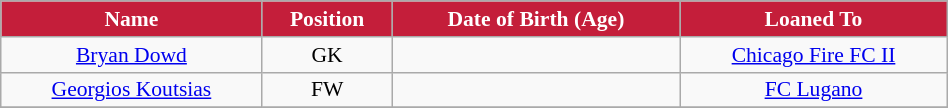<table class="wikitable" style="text-align:center; font-size:90%; width:50%;">
<tr>
<th style="background:#C41E3A; color:white; text-align:center;">Name</th>
<th style="background:#C41E3A; color:white; text-align:center;">Position</th>
<th style="background:#C41E3A; color:white; text-align:center;">Date of Birth (Age)</th>
<th style="background:#C41E3A; color:white; text-align:center;">Loaned To</th>
</tr>
<tr>
<td> <a href='#'>Bryan Dowd</a></td>
<td>GK</td>
<td></td>
<td> <a href='#'>Chicago Fire FC II</a></td>
</tr>
<tr>
<td> <a href='#'>Georgios Koutsias</a></td>
<td>FW</td>
<td></td>
<td> <a href='#'>FC Lugano</a></td>
</tr>
<tr>
</tr>
</table>
